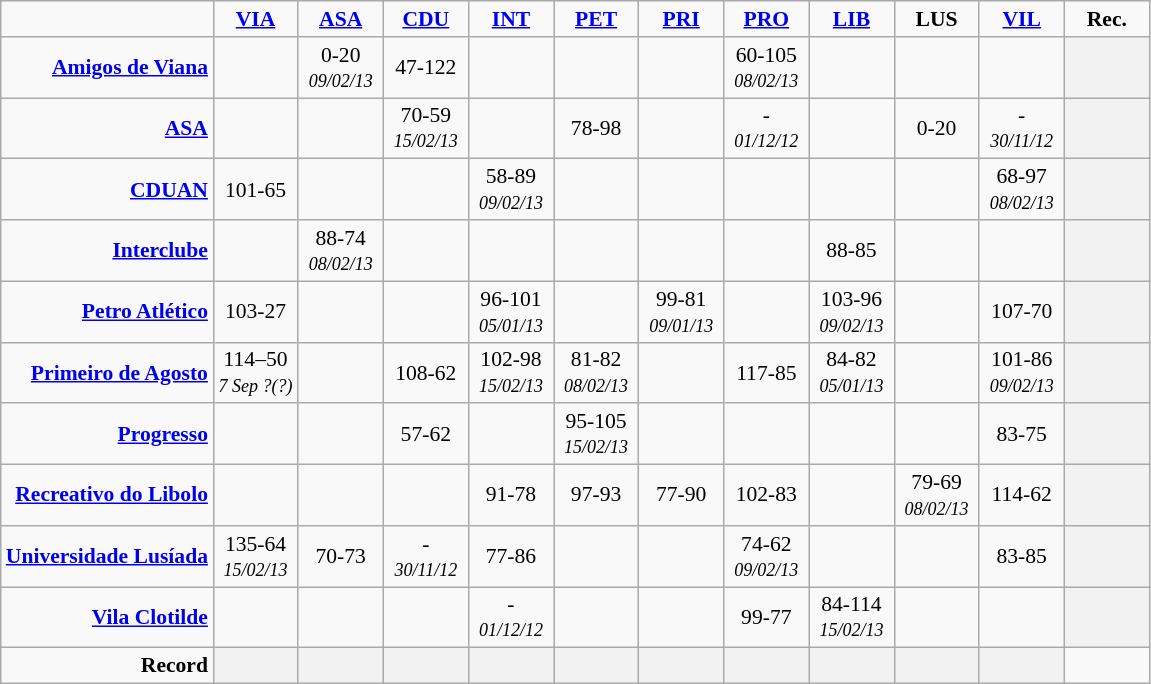<table style="font-size: 90%; text-align: center" class="wikitable">
<tr>
<td></td>
<td width=50><strong><a href='#'>VIA</a></strong></td>
<td width=50><strong><a href='#'>ASA</a></strong></td>
<td width=50><strong><a href='#'>CDU</a></strong></td>
<td width=50><strong><a href='#'>INT</a></strong></td>
<td width=50><strong><a href='#'>PET</a></strong></td>
<td width=50><strong><a href='#'>PRI</a></strong></td>
<td width=50><strong><a href='#'>PRO</a></strong></td>
<td width=50><strong><a href='#'>LIB</a></strong></td>
<td width=50><strong>LUS</strong></td>
<td width=50><strong><a href='#'>VIL</a></strong></td>
<td width=50><strong>Rec.</strong></td>
</tr>
<tr>
<td align=right><strong><a href='#'>Amigos de Viana</a></strong></td>
<td></td>
<td>0-20<br><small><em>09/02/13</em></small></td>
<td>47-122</td>
<td></td>
<td></td>
<td></td>
<td>60-105<br><small><em>08/02/13</em></small></td>
<td></td>
<td></td>
<td></td>
<th></th>
</tr>
<tr>
<td align=right><strong><a href='#'>ASA</a></strong></td>
<td></td>
<td></td>
<td>70-59<br><small><em>15/02/13</em></small></td>
<td></td>
<td>78-98</td>
<td></td>
<td>-<br><small><em>01/12/12</em></small></td>
<td></td>
<td>0-20</td>
<td>-<br><small><em>30/11/12</em></small></td>
<th></th>
</tr>
<tr>
<td align=right><strong><a href='#'>CDUAN</a></strong></td>
<td>101-65</td>
<td></td>
<td></td>
<td>58-89<br><small><em>09/02/13</em></small></td>
<td></td>
<td></td>
<td></td>
<td></td>
<td></td>
<td>68-97<br><small><em>08/02/13</em></small></td>
<th></th>
</tr>
<tr>
<td align=right><strong><a href='#'>Interclube</a></strong></td>
<td></td>
<td>88-74<br><small><em>08/02/13</em></small></td>
<td></td>
<td></td>
<td></td>
<td></td>
<td></td>
<td>88-85</td>
<td></td>
<td></td>
<th></th>
</tr>
<tr>
<td align=right><strong><a href='#'>Petro Atlético</a></strong></td>
<td>103-27</td>
<td></td>
<td></td>
<td>96-101<br><small><em>05/01/13</em></small></td>
<td></td>
<td>99-81<br><small><em>09/01/13</em></small></td>
<td></td>
<td>103-96<br><small><em>09/02/13</em></small></td>
<td></td>
<td>107-70</td>
<th></th>
</tr>
<tr>
<td align=right><strong><a href='#'>Primeiro de Agosto</a></strong></td>
<td>114–50<br><small><em>7 Sep <span>?(?)</span></em></small></td>
<td></td>
<td>108-62</td>
<td>102-98<br><small><em>15/02/13</em></small></td>
<td>81-82<br><small><em>08/02/13</em></small></td>
<td></td>
<td>117-85</td>
<td>84-82<br><small><em>05/01/13</em></small></td>
<td></td>
<td>101-86<br><small><em>09/02/13</em></small></td>
<th></th>
</tr>
<tr>
<td align=right><strong><a href='#'>Progresso</a></strong></td>
<td></td>
<td></td>
<td>57-62</td>
<td></td>
<td>95-105<br><small><em>15/02/13</em></small></td>
<td></td>
<td></td>
<td></td>
<td></td>
<td>83-75</td>
<th></th>
</tr>
<tr>
<td align=right><strong><a href='#'>Recreativo do Libolo</a></strong></td>
<td></td>
<td></td>
<td></td>
<td>91-78</td>
<td>97-93</td>
<td>77-90</td>
<td>102-83</td>
<td></td>
<td>79-69<br><small><em>08/02/13</em></small></td>
<td>114-62</td>
<th></th>
</tr>
<tr>
<td align=right><strong><a href='#'>Universidade Lusíada</a></strong></td>
<td>135-64<br><small><em>15/02/13</em></small></td>
<td>70-73</td>
<td>-<br><small><em>30/11/12</em></small></td>
<td>77-86</td>
<td></td>
<td></td>
<td>74-62<br><small><em>09/02/13</em></small></td>
<td></td>
<td></td>
<td>83-85</td>
<th></th>
</tr>
<tr>
<td align=right><strong><a href='#'>Vila Clotilde</a></strong></td>
<td></td>
<td></td>
<td></td>
<td>-<br><small><em>01/12/12</em></small></td>
<td></td>
<td></td>
<td>99-77</td>
<td>84-114<br><small><em>15/02/13</em></small></td>
<td></td>
<td></td>
<th></th>
</tr>
<tr>
<td align=right><strong>Record</strong></td>
<th></th>
<th></th>
<th></th>
<th></th>
<th></th>
<th></th>
<th></th>
<th></th>
<th></th>
<th></th>
<td></td>
</tr>
</table>
